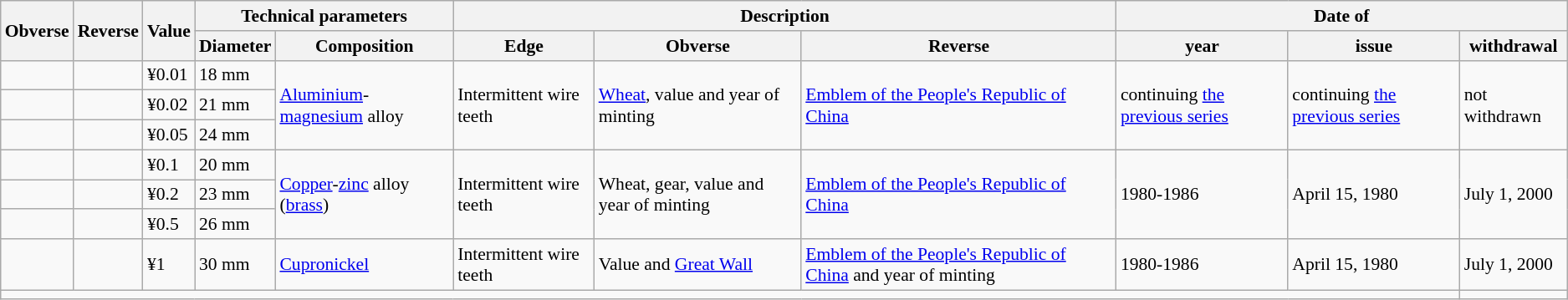<table class="wikitable" style="font-size: 90%">
<tr>
<th rowspan="2">Obverse</th>
<th rowspan="2">Reverse</th>
<th rowspan="2">Value</th>
<th colspan="2">Technical parameters</th>
<th colspan="3">Description</th>
<th colspan="3">Date of</th>
</tr>
<tr>
<th>Diameter</th>
<th>Composition</th>
<th>Edge</th>
<th>Obverse</th>
<th>Reverse</th>
<th>year</th>
<th>issue</th>
<th>withdrawal</th>
</tr>
<tr>
<td></td>
<td></td>
<td>¥0.01</td>
<td>18 mm</td>
<td rowspan="3"><a href='#'>Aluminium</a>-<a href='#'>magnesium</a> alloy</td>
<td rowspan="3">Intermittent wire teeth</td>
<td rowspan="3"><a href='#'>Wheat</a>, value and year of minting</td>
<td rowspan="3"><a href='#'>Emblem of the People's Republic of China</a></td>
<td rowspan="3">continuing <a href='#'>the previous series</a></td>
<td rowspan="3">continuing <a href='#'>the previous series</a></td>
<td rowspan="3">not withdrawn</td>
</tr>
<tr>
<td></td>
<td></td>
<td>¥0.02</td>
<td>21 mm</td>
</tr>
<tr>
<td></td>
<td></td>
<td>¥0.05</td>
<td>24 mm</td>
</tr>
<tr>
<td></td>
<td></td>
<td>¥0.1</td>
<td>20 mm</td>
<td rowspan="3"><a href='#'>Copper</a>-<a href='#'>zinc</a> alloy (<a href='#'>brass</a>)</td>
<td rowspan="3">Intermittent wire teeth</td>
<td rowspan="3">Wheat, gear, value and year of minting</td>
<td rowspan="3"><a href='#'>Emblem of the People's Republic of China</a></td>
<td rowspan="3">1980-1986</td>
<td rowspan="3">April 15, 1980</td>
<td rowspan="3">July 1, 2000</td>
</tr>
<tr>
<td></td>
<td></td>
<td>¥0.2</td>
<td>23 mm</td>
</tr>
<tr>
<td></td>
<td></td>
<td>¥0.5</td>
<td>26 mm</td>
</tr>
<tr>
<td></td>
<td></td>
<td>¥1</td>
<td>30 mm</td>
<td><a href='#'>Cupronickel</a></td>
<td>Intermittent wire teeth</td>
<td>Value and <a href='#'>Great Wall</a></td>
<td><a href='#'>Emblem of the People's Republic of China</a> and year of minting</td>
<td>1980-1986</td>
<td>April 15, 1980</td>
<td>July 1, 2000</td>
</tr>
<tr>
<td colspan="10"></td>
</tr>
</table>
